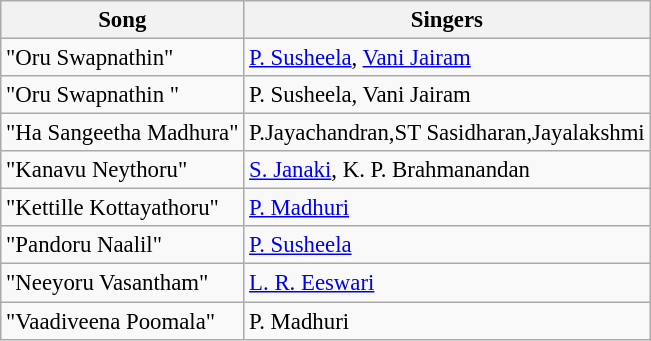<table class="wikitable" style="font-size:95%;">
<tr>
<th>Song</th>
<th>Singers</th>
</tr>
<tr>
<td>"Oru Swapnathin"</td>
<td><a href='#'>P. Susheela</a>, <a href='#'>Vani Jairam</a></td>
</tr>
<tr>
<td>"Oru Swapnathin "</td>
<td>P. Susheela, Vani Jairam</td>
</tr>
<tr>
<td>"Ha Sangeetha Madhura"</td>
<td>P.Jayachandran,ST Sasidharan,Jayalakshmi</td>
</tr>
<tr>
<td>"Kanavu Neythoru"</td>
<td><a href='#'>S. Janaki</a>, K. P. Brahmanandan</td>
</tr>
<tr>
<td>"Kettille Kottayathoru"</td>
<td><a href='#'>P. Madhuri</a></td>
</tr>
<tr>
<td>"Pandoru Naalil"</td>
<td><a href='#'>P. Susheela</a></td>
</tr>
<tr>
<td>"Neeyoru Vasantham"</td>
<td><a href='#'>L. R. Eeswari</a></td>
</tr>
<tr>
<td>"Vaadiveena Poomala"</td>
<td>P. Madhuri</td>
</tr>
</table>
